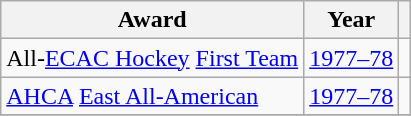<table class="wikitable">
<tr>
<th>Award</th>
<th>Year</th>
<th></th>
</tr>
<tr>
<td>All-<a href='#'>ECAC Hockey</a> <a href='#'>First Team</a></td>
<td><a href='#'>1977–78</a></td>
<td></td>
</tr>
<tr>
<td><a href='#'>AHCA</a> <a href='#'>East All-American</a></td>
<td><a href='#'>1977–78</a></td>
<td></td>
</tr>
<tr>
</tr>
</table>
